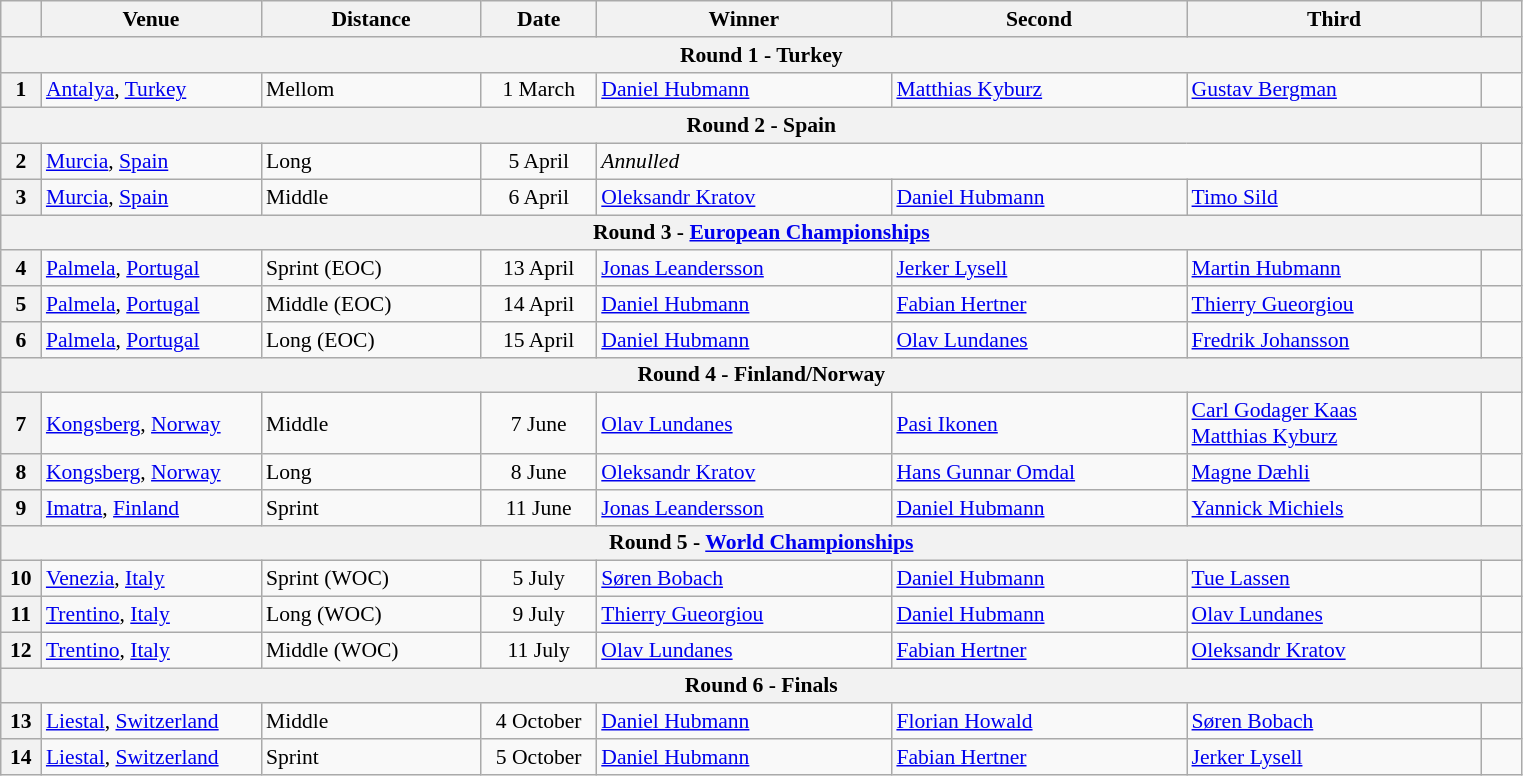<table class="wikitable" style="font-size: 90%">
<tr>
<th width="20"></th>
<th width="140">Venue</th>
<th width="140">Distance</th>
<th width="70">Date</th>
<th width="190">Winner</th>
<th width="190">Second</th>
<th width="190">Third</th>
<th width="20"></th>
</tr>
<tr>
<th colspan="8">Round 1 - Turkey</th>
</tr>
<tr>
<th>1</th>
<td> <a href='#'>Antalya</a>, <a href='#'>Turkey</a></td>
<td>Mellom</td>
<td align=center>1 March</td>
<td> <a href='#'>Daniel Hubmann</a></td>
<td> <a href='#'>Matthias Kyburz</a></td>
<td> <a href='#'>Gustav Bergman</a></td>
<td></td>
</tr>
<tr>
<th colspan="8">Round 2 - Spain</th>
</tr>
<tr>
<th>2</th>
<td> <a href='#'>Murcia</a>, <a href='#'>Spain</a></td>
<td>Long</td>
<td align=center>5 April</td>
<td colspan="3"><em>Annulled</em></td>
<td></td>
</tr>
<tr>
<th>3</th>
<td> <a href='#'>Murcia</a>, <a href='#'>Spain</a></td>
<td>Middle</td>
<td align=center>6 April</td>
<td> <a href='#'>Oleksandr Kratov</a></td>
<td> <a href='#'>Daniel Hubmann</a></td>
<td> <a href='#'>Timo Sild</a></td>
<td></td>
</tr>
<tr>
<th colspan="8">Round 3 - <a href='#'>European Championships</a></th>
</tr>
<tr>
<th>4</th>
<td> <a href='#'>Palmela</a>, <a href='#'>Portugal</a></td>
<td>Sprint (EOC)</td>
<td align=center>13 April</td>
<td> <a href='#'>Jonas Leandersson</a></td>
<td> <a href='#'>Jerker Lysell</a></td>
<td> <a href='#'>Martin Hubmann</a></td>
<td></td>
</tr>
<tr>
<th>5</th>
<td> <a href='#'>Palmela</a>, <a href='#'>Portugal</a></td>
<td>Middle (EOC)</td>
<td align=center>14 April</td>
<td> <a href='#'>Daniel Hubmann</a></td>
<td> <a href='#'>Fabian Hertner</a></td>
<td> <a href='#'>Thierry Gueorgiou</a></td>
<td></td>
</tr>
<tr>
<th>6</th>
<td> <a href='#'>Palmela</a>, <a href='#'>Portugal</a></td>
<td>Long (EOC)</td>
<td align=center>15 April</td>
<td> <a href='#'>Daniel Hubmann</a></td>
<td> <a href='#'>Olav Lundanes</a></td>
<td> <a href='#'>Fredrik Johansson</a></td>
<td></td>
</tr>
<tr>
<th colspan="8">Round 4 - Finland/Norway</th>
</tr>
<tr>
<th>7</th>
<td> <a href='#'>Kongsberg</a>, <a href='#'>Norway</a></td>
<td>Middle</td>
<td align=center>7 June</td>
<td> <a href='#'>Olav Lundanes</a></td>
<td> <a href='#'>Pasi Ikonen</a></td>
<td> <a href='#'>Carl Godager Kaas</a><br> <a href='#'>Matthias Kyburz</a></td>
<td></td>
</tr>
<tr>
<th>8</th>
<td> <a href='#'>Kongsberg</a>, <a href='#'>Norway</a></td>
<td>Long</td>
<td align=center>8 June</td>
<td> <a href='#'>Oleksandr Kratov</a></td>
<td> <a href='#'>Hans Gunnar Omdal</a></td>
<td> <a href='#'>Magne Dæhli</a></td>
<td></td>
</tr>
<tr>
<th>9</th>
<td> <a href='#'>Imatra</a>, <a href='#'>Finland</a></td>
<td>Sprint</td>
<td align=center>11 June</td>
<td> <a href='#'>Jonas Leandersson</a></td>
<td> <a href='#'>Daniel Hubmann</a></td>
<td> <a href='#'>Yannick Michiels</a></td>
<td></td>
</tr>
<tr>
<th colspan="8">Round 5 - <a href='#'>World Championships</a></th>
</tr>
<tr>
<th>10</th>
<td> <a href='#'>Venezia</a>, <a href='#'>Italy</a></td>
<td>Sprint (WOC)</td>
<td align=center>5 July</td>
<td> <a href='#'>Søren Bobach</a></td>
<td> <a href='#'>Daniel Hubmann</a></td>
<td> <a href='#'>Tue Lassen</a></td>
<td></td>
</tr>
<tr>
<th>11</th>
<td> <a href='#'>Trentino</a>, <a href='#'>Italy</a></td>
<td>Long (WOC)</td>
<td align=center>9 July</td>
<td> <a href='#'>Thierry Gueorgiou</a></td>
<td> <a href='#'>Daniel Hubmann</a></td>
<td> <a href='#'>Olav Lundanes</a></td>
<td></td>
</tr>
<tr>
<th>12</th>
<td> <a href='#'>Trentino</a>, <a href='#'>Italy</a></td>
<td>Middle (WOC)</td>
<td align=center>11 July</td>
<td> <a href='#'>Olav Lundanes</a></td>
<td> <a href='#'>Fabian Hertner</a></td>
<td> <a href='#'>Oleksandr Kratov</a></td>
<td></td>
</tr>
<tr>
<th colspan="8">Round 6 - Finals</th>
</tr>
<tr>
<th>13</th>
<td> <a href='#'>Liestal</a>, <a href='#'>Switzerland</a></td>
<td>Middle</td>
<td align=center>4 October</td>
<td> <a href='#'>Daniel Hubmann</a></td>
<td> <a href='#'>Florian Howald</a></td>
<td> <a href='#'>Søren Bobach</a></td>
<td></td>
</tr>
<tr>
<th>14</th>
<td> <a href='#'>Liestal</a>, <a href='#'>Switzerland</a></td>
<td>Sprint</td>
<td align=center>5 October</td>
<td> <a href='#'>Daniel Hubmann</a></td>
<td> <a href='#'>Fabian Hertner</a></td>
<td> <a href='#'>Jerker Lysell</a></td>
<td></td>
</tr>
</table>
